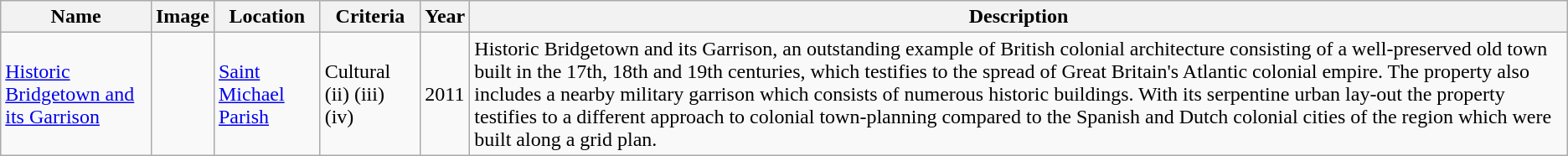<table class="wikitable sortable">
<tr>
<th>Name</th>
<th>Image</th>
<th>Location</th>
<th>Criteria</th>
<th>Year</th>
<th><strong>Description</strong></th>
</tr>
<tr>
<td><a href='#'>Historic Bridgetown and its Garrison</a></td>
<td></td>
<td><a href='#'>Saint Michael Parish</a><br></td>
<td>Cultural (ii) (iii) (iv)</td>
<td>2011</td>
<td>Historic Bridgetown and its Garrison, an outstanding example of British colonial architecture consisting of a well-preserved old town built in the 17th, 18th and 19th centuries, which testifies to the spread of Great Britain's Atlantic colonial empire. The property also includes a nearby military garrison which consists of numerous historic buildings. With its serpentine urban lay-out the property testifies to a different approach to colonial town-planning compared to the Spanish and Dutch colonial cities of the region which were built along a grid plan.</td>
</tr>
</table>
